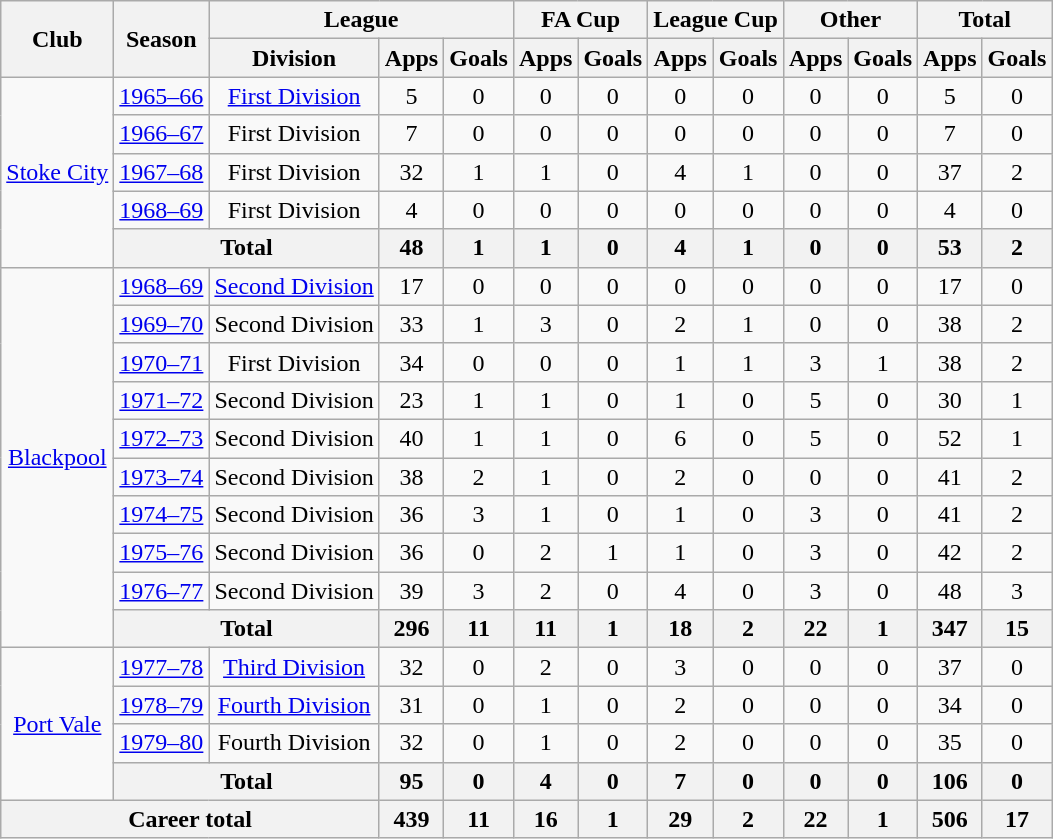<table class="wikitable" style="text-align:center">
<tr>
<th rowspan="2">Club</th>
<th rowspan="2">Season</th>
<th colspan="3">League</th>
<th colspan="2">FA Cup</th>
<th colspan="2">League Cup</th>
<th colspan="2">Other</th>
<th colspan="2">Total</th>
</tr>
<tr>
<th>Division</th>
<th>Apps</th>
<th>Goals</th>
<th>Apps</th>
<th>Goals</th>
<th>Apps</th>
<th>Goals</th>
<th>Apps</th>
<th>Goals</th>
<th>Apps</th>
<th>Goals</th>
</tr>
<tr>
<td rowspan="5"><a href='#'>Stoke City</a></td>
<td><a href='#'>1965–66</a></td>
<td><a href='#'>First Division</a></td>
<td>5</td>
<td>0</td>
<td>0</td>
<td>0</td>
<td>0</td>
<td>0</td>
<td>0</td>
<td>0</td>
<td>5</td>
<td>0</td>
</tr>
<tr>
<td><a href='#'>1966–67</a></td>
<td>First Division</td>
<td>7</td>
<td>0</td>
<td>0</td>
<td>0</td>
<td>0</td>
<td>0</td>
<td>0</td>
<td>0</td>
<td>7</td>
<td>0</td>
</tr>
<tr>
<td><a href='#'>1967–68</a></td>
<td>First Division</td>
<td>32</td>
<td>1</td>
<td>1</td>
<td>0</td>
<td>4</td>
<td>1</td>
<td>0</td>
<td>0</td>
<td>37</td>
<td>2</td>
</tr>
<tr>
<td><a href='#'>1968–69</a></td>
<td>First Division</td>
<td>4</td>
<td>0</td>
<td>0</td>
<td>0</td>
<td>0</td>
<td>0</td>
<td>0</td>
<td>0</td>
<td>4</td>
<td>0</td>
</tr>
<tr>
<th colspan="2">Total</th>
<th>48</th>
<th>1</th>
<th>1</th>
<th>0</th>
<th>4</th>
<th>1</th>
<th>0</th>
<th>0</th>
<th>53</th>
<th>2</th>
</tr>
<tr>
<td rowspan="10"><a href='#'>Blackpool</a></td>
<td><a href='#'>1968–69</a></td>
<td><a href='#'>Second Division</a></td>
<td>17</td>
<td>0</td>
<td>0</td>
<td>0</td>
<td>0</td>
<td>0</td>
<td>0</td>
<td>0</td>
<td>17</td>
<td>0</td>
</tr>
<tr>
<td><a href='#'>1969–70</a></td>
<td>Second Division</td>
<td>33</td>
<td>1</td>
<td>3</td>
<td>0</td>
<td>2</td>
<td>1</td>
<td>0</td>
<td>0</td>
<td>38</td>
<td>2</td>
</tr>
<tr>
<td><a href='#'>1970–71</a></td>
<td>First Division</td>
<td>34</td>
<td>0</td>
<td>0</td>
<td>0</td>
<td>1</td>
<td>1</td>
<td>3</td>
<td>1</td>
<td>38</td>
<td>2</td>
</tr>
<tr>
<td><a href='#'>1971–72</a></td>
<td>Second Division</td>
<td>23</td>
<td>1</td>
<td>1</td>
<td>0</td>
<td>1</td>
<td>0</td>
<td>5</td>
<td>0</td>
<td>30</td>
<td>1</td>
</tr>
<tr>
<td><a href='#'>1972–73</a></td>
<td>Second Division</td>
<td>40</td>
<td>1</td>
<td>1</td>
<td>0</td>
<td>6</td>
<td>0</td>
<td>5</td>
<td>0</td>
<td>52</td>
<td>1</td>
</tr>
<tr>
<td><a href='#'>1973–74</a></td>
<td>Second Division</td>
<td>38</td>
<td>2</td>
<td>1</td>
<td>0</td>
<td>2</td>
<td>0</td>
<td>0</td>
<td>0</td>
<td>41</td>
<td>2</td>
</tr>
<tr>
<td><a href='#'>1974–75</a></td>
<td>Second Division</td>
<td>36</td>
<td>3</td>
<td>1</td>
<td>0</td>
<td>1</td>
<td>0</td>
<td>3</td>
<td>0</td>
<td>41</td>
<td>2</td>
</tr>
<tr>
<td><a href='#'>1975–76</a></td>
<td>Second Division</td>
<td>36</td>
<td>0</td>
<td>2</td>
<td>1</td>
<td>1</td>
<td>0</td>
<td>3</td>
<td>0</td>
<td>42</td>
<td>2</td>
</tr>
<tr>
<td><a href='#'>1976–77</a></td>
<td>Second Division</td>
<td>39</td>
<td>3</td>
<td>2</td>
<td>0</td>
<td>4</td>
<td>0</td>
<td>3</td>
<td>0</td>
<td>48</td>
<td>3</td>
</tr>
<tr>
<th colspan="2">Total</th>
<th>296</th>
<th>11</th>
<th>11</th>
<th>1</th>
<th>18</th>
<th>2</th>
<th>22</th>
<th>1</th>
<th>347</th>
<th>15</th>
</tr>
<tr>
<td rowspan="4"><a href='#'>Port Vale</a></td>
<td><a href='#'>1977–78</a></td>
<td><a href='#'>Third Division</a></td>
<td>32</td>
<td>0</td>
<td>2</td>
<td>0</td>
<td>3</td>
<td>0</td>
<td>0</td>
<td>0</td>
<td>37</td>
<td>0</td>
</tr>
<tr>
<td><a href='#'>1978–79</a></td>
<td><a href='#'>Fourth Division</a></td>
<td>31</td>
<td>0</td>
<td>1</td>
<td>0</td>
<td>2</td>
<td>0</td>
<td>0</td>
<td>0</td>
<td>34</td>
<td>0</td>
</tr>
<tr>
<td><a href='#'>1979–80</a></td>
<td>Fourth Division</td>
<td>32</td>
<td>0</td>
<td>1</td>
<td>0</td>
<td>2</td>
<td>0</td>
<td>0</td>
<td>0</td>
<td>35</td>
<td>0</td>
</tr>
<tr>
<th colspan="2">Total</th>
<th>95</th>
<th>0</th>
<th>4</th>
<th>0</th>
<th>7</th>
<th>0</th>
<th>0</th>
<th>0</th>
<th>106</th>
<th>0</th>
</tr>
<tr>
<th colspan="3">Career total</th>
<th>439</th>
<th>11</th>
<th>16</th>
<th>1</th>
<th>29</th>
<th>2</th>
<th>22</th>
<th>1</th>
<th>506</th>
<th>17</th>
</tr>
</table>
